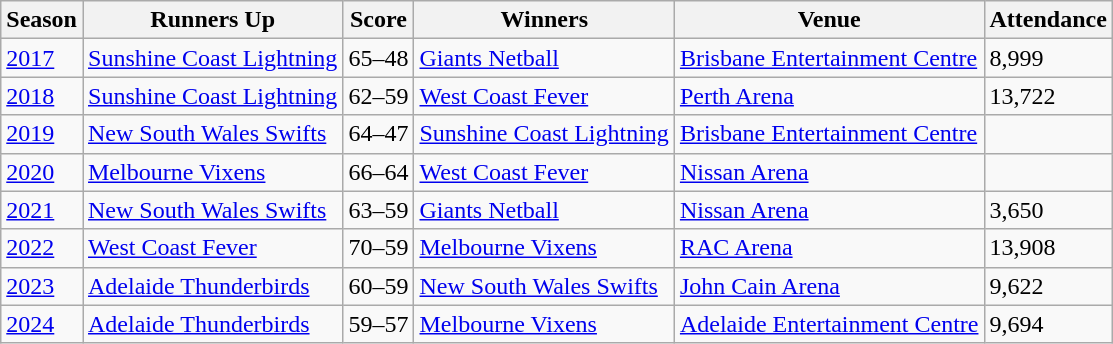<table class="wikitable collapsible">
<tr>
<th>Season</th>
<th>Runners Up</th>
<th>Score</th>
<th>Winners</th>
<th>Venue</th>
<th>Attendance</th>
</tr>
<tr>
<td><a href='#'>2017</a></td>
<td><a href='#'>Sunshine Coast Lightning</a></td>
<td>65–48</td>
<td><a href='#'>Giants Netball</a></td>
<td><a href='#'>Brisbane Entertainment Centre</a></td>
<td>8,999</td>
</tr>
<tr>
<td><a href='#'>2018</a></td>
<td><a href='#'>Sunshine Coast Lightning</a></td>
<td>62–59</td>
<td><a href='#'>West Coast Fever</a></td>
<td><a href='#'>Perth Arena</a></td>
<td>13,722</td>
</tr>
<tr>
<td><a href='#'>2019</a></td>
<td><a href='#'>New South Wales Swifts</a></td>
<td>64–47</td>
<td><a href='#'>Sunshine Coast Lightning</a></td>
<td><a href='#'>Brisbane Entertainment Centre</a></td>
<td></td>
</tr>
<tr>
<td><a href='#'>2020</a></td>
<td><a href='#'>Melbourne Vixens</a></td>
<td>66–64</td>
<td><a href='#'>West Coast Fever</a></td>
<td><a href='#'>Nissan Arena</a></td>
<td></td>
</tr>
<tr>
<td><a href='#'>2021</a></td>
<td><a href='#'>New South Wales Swifts</a></td>
<td>63–59</td>
<td><a href='#'>Giants Netball</a></td>
<td><a href='#'>Nissan Arena</a></td>
<td>3,650</td>
</tr>
<tr>
<td><a href='#'>2022</a></td>
<td><a href='#'>West Coast Fever</a></td>
<td>70–59</td>
<td><a href='#'>Melbourne Vixens</a></td>
<td><a href='#'>RAC Arena</a></td>
<td>13,908</td>
</tr>
<tr>
<td><a href='#'>2023</a></td>
<td><a href='#'>Adelaide Thunderbirds</a></td>
<td>60–59</td>
<td><a href='#'>New South Wales Swifts</a></td>
<td><a href='#'>John Cain Arena</a></td>
<td>9,622</td>
</tr>
<tr>
<td><a href='#'>2024</a></td>
<td><a href='#'>Adelaide Thunderbirds</a></td>
<td>59–57</td>
<td><a href='#'>Melbourne Vixens</a></td>
<td><a href='#'>Adelaide Entertainment Centre</a></td>
<td>9,694</td>
</tr>
</table>
